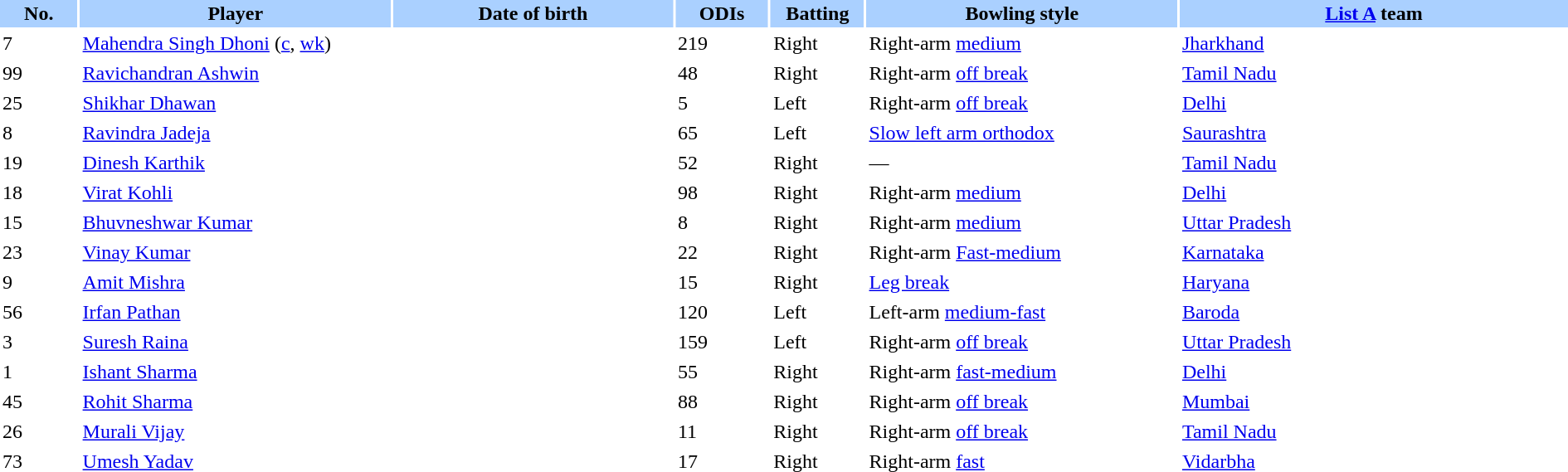<table border="0" cellspacing="2" cellpadding="2" style="width:100%;">
<tr style="background:#aad0ff;">
<th width=5%>No.</th>
<th width="20%">Player</th>
<th width=18%>Date of birth</th>
<th width=6%>ODIs</th>
<th width=6%>Batting</th>
<th width=20%>Bowling style</th>
<th width=25%><a href='#'>List A</a> team</th>
</tr>
<tr>
<td>7</td>
<td><a href='#'>Mahendra Singh Dhoni</a> (<a href='#'>c</a>, <a href='#'>wk</a>)</td>
<td></td>
<td>219</td>
<td>Right</td>
<td>Right-arm <a href='#'>medium</a></td>
<td> <a href='#'>Jharkhand</a></td>
</tr>
<tr>
<td>99</td>
<td><a href='#'>Ravichandran Ashwin</a></td>
<td></td>
<td>48</td>
<td>Right</td>
<td>Right-arm <a href='#'>off break</a></td>
<td> <a href='#'>Tamil Nadu</a></td>
</tr>
<tr>
<td>25</td>
<td><a href='#'>Shikhar Dhawan</a></td>
<td></td>
<td>5</td>
<td>Left</td>
<td>Right-arm <a href='#'>off break</a></td>
<td> <a href='#'>Delhi</a></td>
</tr>
<tr>
<td>8</td>
<td><a href='#'>Ravindra Jadeja</a></td>
<td></td>
<td>65</td>
<td>Left</td>
<td><a href='#'>Slow left arm orthodox</a></td>
<td> <a href='#'>Saurashtra</a></td>
</tr>
<tr>
<td>19</td>
<td><a href='#'>Dinesh Karthik</a></td>
<td></td>
<td>52</td>
<td>Right</td>
<td>—</td>
<td> <a href='#'>Tamil Nadu</a></td>
</tr>
<tr>
<td>18</td>
<td><a href='#'>Virat Kohli</a></td>
<td></td>
<td>98</td>
<td>Right</td>
<td>Right-arm <a href='#'>medium</a></td>
<td> <a href='#'>Delhi</a></td>
</tr>
<tr>
<td>15</td>
<td><a href='#'>Bhuvneshwar Kumar</a></td>
<td></td>
<td>8</td>
<td>Right</td>
<td>Right-arm <a href='#'>medium</a></td>
<td> <a href='#'>Uttar Pradesh</a></td>
</tr>
<tr>
<td>23</td>
<td><a href='#'>Vinay Kumar</a></td>
<td></td>
<td>22</td>
<td>Right</td>
<td>Right-arm <a href='#'>Fast-medium</a></td>
<td> <a href='#'>Karnataka</a></td>
</tr>
<tr>
<td>9</td>
<td><a href='#'>Amit Mishra</a></td>
<td></td>
<td>15</td>
<td>Right</td>
<td><a href='#'>Leg break</a></td>
<td> <a href='#'>Haryana</a></td>
</tr>
<tr>
<td>56</td>
<td><a href='#'>Irfan Pathan</a></td>
<td></td>
<td>120</td>
<td>Left</td>
<td>Left-arm <a href='#'>medium-fast</a></td>
<td> <a href='#'>Baroda</a></td>
</tr>
<tr>
<td>3</td>
<td><a href='#'>Suresh Raina</a></td>
<td></td>
<td>159</td>
<td>Left</td>
<td>Right-arm <a href='#'>off break</a></td>
<td> <a href='#'>Uttar Pradesh</a></td>
</tr>
<tr>
<td>1</td>
<td><a href='#'>Ishant Sharma</a></td>
<td></td>
<td>55</td>
<td>Right</td>
<td>Right-arm <a href='#'>fast-medium</a></td>
<td> <a href='#'>Delhi</a></td>
</tr>
<tr>
<td>45</td>
<td><a href='#'>Rohit Sharma</a></td>
<td></td>
<td>88</td>
<td>Right</td>
<td>Right-arm <a href='#'>off break</a></td>
<td> <a href='#'>Mumbai</a></td>
</tr>
<tr>
<td>26</td>
<td><a href='#'>Murali Vijay</a></td>
<td></td>
<td>11</td>
<td>Right</td>
<td>Right-arm <a href='#'>off break</a></td>
<td> <a href='#'>Tamil Nadu</a></td>
</tr>
<tr>
<td>73</td>
<td><a href='#'>Umesh Yadav</a></td>
<td></td>
<td>17</td>
<td>Right</td>
<td>Right-arm <a href='#'>fast</a></td>
<td> <a href='#'>Vidarbha</a></td>
</tr>
</table>
